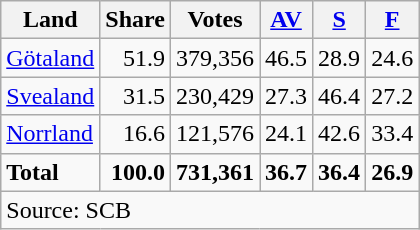<table class="wikitable sortable" style=text-align:right>
<tr>
<th>Land</th>
<th>Share</th>
<th>Votes</th>
<th><a href='#'>AV</a></th>
<th><a href='#'>S</a></th>
<th><a href='#'>F</a></th>
</tr>
<tr>
<td align=left><a href='#'>Götaland</a></td>
<td>51.9</td>
<td>379,356</td>
<td>46.5</td>
<td>28.9</td>
<td>24.6</td>
</tr>
<tr>
<td align=left><a href='#'>Svealand</a></td>
<td>31.5</td>
<td>230,429</td>
<td>27.3</td>
<td>46.4</td>
<td>27.2</td>
</tr>
<tr>
<td align=left><a href='#'>Norrland</a></td>
<td>16.6</td>
<td>121,576</td>
<td>24.1</td>
<td>42.6</td>
<td>33.4</td>
</tr>
<tr>
<td align=left><strong>Total</strong></td>
<td><strong>100.0</strong></td>
<td><strong>731,361</strong></td>
<td><strong>36.7</strong></td>
<td><strong>36.4</strong></td>
<td><strong>26.9</strong></td>
</tr>
<tr>
<td align=left colspan=6>Source: SCB </td>
</tr>
</table>
